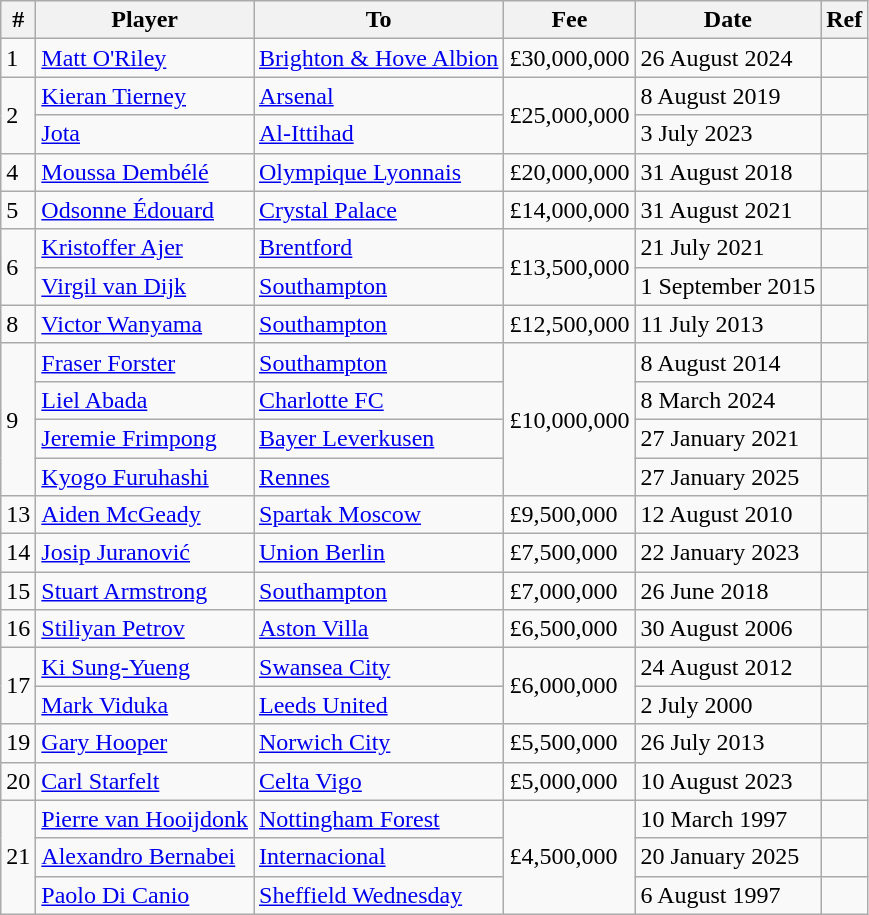<table class="wikitable sortable">
<tr>
<th>#</th>
<th>Player</th>
<th>To</th>
<th>Fee</th>
<th>Date</th>
<th>Ref</th>
</tr>
<tr>
<td>1</td>
<td> <a href='#'>Matt O'Riley</a></td>
<td> <a href='#'>Brighton & Hove Albion</a></td>
<td>£30,000,000</td>
<td>26 August 2024</td>
<td></td>
</tr>
<tr>
<td rowspan="2">2</td>
<td> <a href='#'>Kieran Tierney</a></td>
<td> <a href='#'>Arsenal</a></td>
<td rowspan="2">£25,000,000</td>
<td>8 August 2019</td>
<td></td>
</tr>
<tr>
<td> <a href='#'>Jota</a></td>
<td> <a href='#'>Al-Ittihad</a></td>
<td>3 July 2023</td>
<td></td>
</tr>
<tr>
<td>4</td>
<td> <a href='#'>Moussa Dembélé</a></td>
<td> <a href='#'>Olympique Lyonnais</a></td>
<td>£20,000,000</td>
<td>31 August 2018</td>
<td></td>
</tr>
<tr>
<td>5</td>
<td> <a href='#'>Odsonne Édouard</a></td>
<td> <a href='#'>Crystal Palace</a></td>
<td>£14,000,000</td>
<td>31 August 2021</td>
<td></td>
</tr>
<tr>
<td rowspan="2">6</td>
<td> <a href='#'>Kristoffer Ajer</a></td>
<td> <a href='#'>Brentford</a></td>
<td rowspan="2">£13,500,000</td>
<td>21 July 2021</td>
<td></td>
</tr>
<tr>
<td> <a href='#'>Virgil van Dijk</a></td>
<td> <a href='#'>Southampton</a></td>
<td>1 September 2015</td>
<td></td>
</tr>
<tr>
<td>8</td>
<td> <a href='#'>Victor Wanyama</a></td>
<td> <a href='#'>Southampton</a></td>
<td>£12,500,000</td>
<td>11 July 2013</td>
<td></td>
</tr>
<tr>
<td rowspan="4">9</td>
<td> <a href='#'>Fraser Forster</a></td>
<td> <a href='#'>Southampton</a></td>
<td rowspan="4">£10,000,000</td>
<td>8 August 2014</td>
<td></td>
</tr>
<tr>
<td> <a href='#'>Liel Abada</a></td>
<td> <a href='#'>Charlotte FC</a></td>
<td>8 March 2024</td>
<td></td>
</tr>
<tr>
<td> <a href='#'>Jeremie Frimpong</a></td>
<td> <a href='#'>Bayer Leverkusen</a></td>
<td>27 January 2021</td>
<td></td>
</tr>
<tr>
<td> <a href='#'>Kyogo Furuhashi</a></td>
<td> <a href='#'>Rennes</a></td>
<td>27 January 2025</td>
<td></td>
</tr>
<tr>
<td>13</td>
<td> <a href='#'>Aiden McGeady</a></td>
<td> <a href='#'>Spartak Moscow</a></td>
<td>£9,500,000</td>
<td>12 August 2010</td>
<td></td>
</tr>
<tr>
<td>14</td>
<td> <a href='#'>Josip Juranović</a></td>
<td> <a href='#'>Union Berlin</a></td>
<td>£7,500,000</td>
<td>22 January 2023</td>
<td></td>
</tr>
<tr>
<td>15</td>
<td> <a href='#'>Stuart Armstrong</a></td>
<td> <a href='#'>Southampton</a></td>
<td>£7,000,000</td>
<td>26 June 2018</td>
<td></td>
</tr>
<tr>
<td>16</td>
<td> <a href='#'>Stiliyan Petrov</a></td>
<td> <a href='#'>Aston Villa</a></td>
<td>£6,500,000</td>
<td>30 August 2006</td>
<td></td>
</tr>
<tr>
<td rowspan="2">17</td>
<td> <a href='#'>Ki Sung-Yueng</a></td>
<td> <a href='#'>Swansea City</a></td>
<td rowspan="2">£6,000,000</td>
<td>24 August 2012</td>
<td></td>
</tr>
<tr>
<td> <a href='#'>Mark Viduka</a></td>
<td> <a href='#'>Leeds United</a></td>
<td>2 July 2000</td>
<td></td>
</tr>
<tr>
<td>19</td>
<td> <a href='#'>Gary Hooper</a></td>
<td> <a href='#'>Norwich City</a></td>
<td>£5,500,000</td>
<td>26 July 2013</td>
<td></td>
</tr>
<tr>
<td>20</td>
<td> <a href='#'>Carl Starfelt</a></td>
<td> <a href='#'>Celta Vigo</a></td>
<td>£5,000,000</td>
<td>10 August 2023</td>
<td></td>
</tr>
<tr>
<td rowspan="3">21</td>
<td> <a href='#'>Pierre van Hooijdonk</a></td>
<td> <a href='#'>Nottingham Forest</a></td>
<td rowspan="3">£4,500,000</td>
<td>10 March 1997</td>
<td></td>
</tr>
<tr>
<td> <a href='#'>Alexandro Bernabei</a></td>
<td> <a href='#'>Internacional</a></td>
<td>20 January 2025</td>
<td></td>
</tr>
<tr>
<td> <a href='#'>Paolo Di Canio</a></td>
<td> <a href='#'>Sheffield Wednesday</a></td>
<td>6 August 1997</td>
<td></td>
</tr>
</table>
